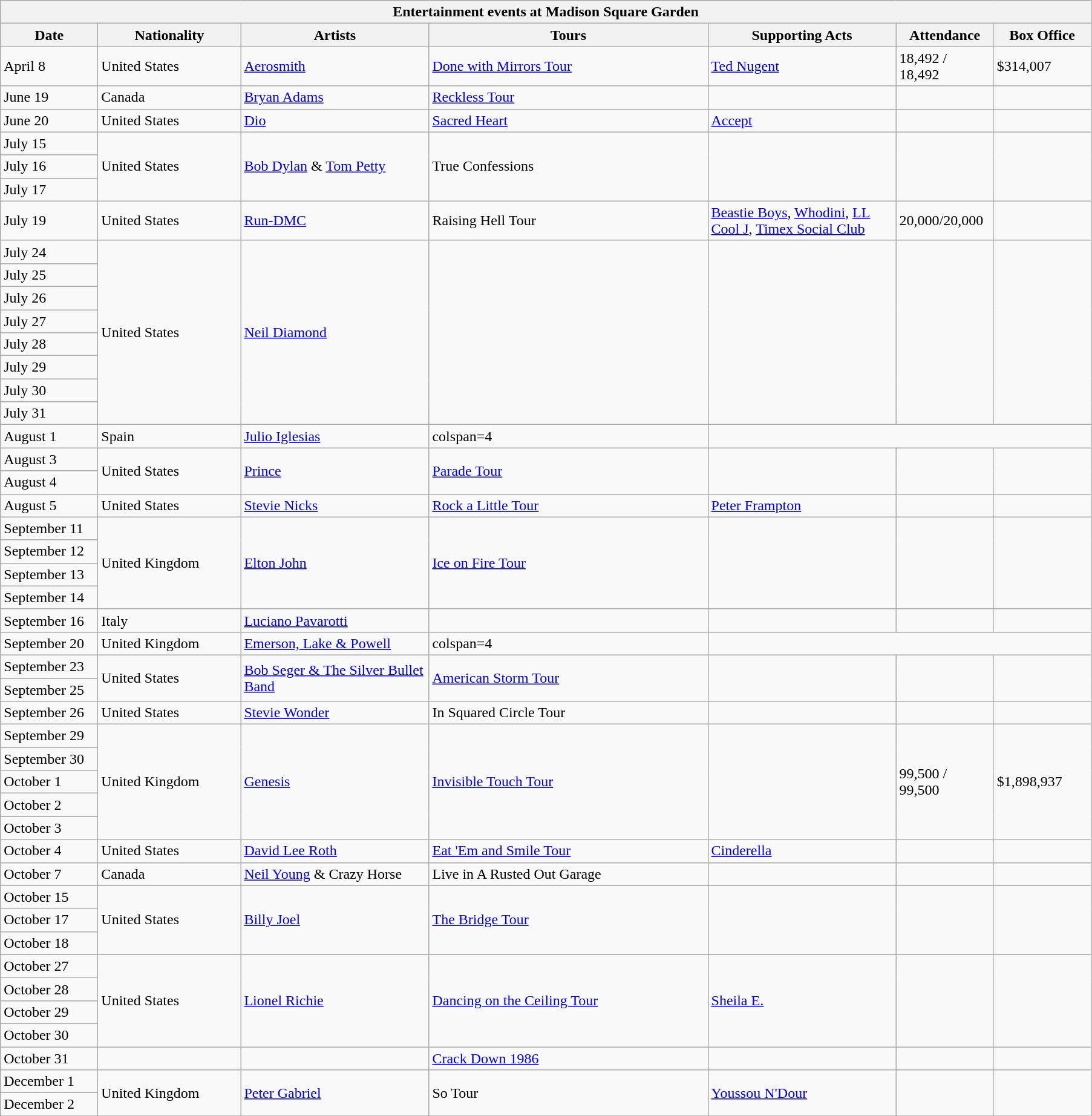<table class="wikitable">
<tr>
<th colspan="7">Entertainment events at Madison Square Garden</th>
</tr>
<tr>
<th width=100>Date</th>
<th width=150>Nationality</th>
<th width=200>Artists</th>
<th width=300>Tours</th>
<th width=200>Supporting Acts</th>
<th width=100>Attendance</th>
<th width=100>Box Office</th>
</tr>
<tr>
<td>April 8</td>
<td>United States</td>
<td><a href='#'>Aerosmith</a></td>
<td><a href='#'>Done with Mirrors Tour</a></td>
<td><a href='#'>Ted Nugent</a></td>
<td>18,492 / 18,492</td>
<td>$314,007</td>
</tr>
<tr>
<td>June 19</td>
<td>Canada</td>
<td><a href='#'>Bryan Adams</a></td>
<td><a href='#'>Reckless Tour</a></td>
<td></td>
<td></td>
<td></td>
</tr>
<tr>
<td>June 20</td>
<td>United States</td>
<td><a href='#'>Dio</a></td>
<td><a href='#'>Sacred Heart</a></td>
<td><a href='#'>Accept</a></td>
<td></td>
<td></td>
</tr>
<tr>
<td>July 15</td>
<td rowspan=3>United States</td>
<td rowspan=3><a href='#'>Bob Dylan</a> & <a href='#'>Tom Petty</a></td>
<td rowspan=3>True Confessions</td>
<td rowspan=3></td>
<td rowspan=3></td>
<td rowspan=3></td>
</tr>
<tr>
<td>July 16</td>
</tr>
<tr>
<td>July 17</td>
</tr>
<tr>
<td>July 19</td>
<td>United States</td>
<td><a href='#'>Run-DMC</a></td>
<td>Raising Hell Tour</td>
<td><a href='#'>Beastie Boys</a>, <a href='#'>Whodini</a>, <a href='#'>LL Cool J</a>, <a href='#'>Timex Social Club</a></td>
<td>20,000/20,000</td>
<td></td>
</tr>
<tr>
<td>July 24</td>
<td rowspan=8>United States</td>
<td rowspan=8><a href='#'>Neil Diamond</a></td>
<td rowspan=8></td>
<td rowspan=8></td>
<td rowspan=8></td>
<td rowspan=8></td>
</tr>
<tr>
<td>July 25</td>
</tr>
<tr>
<td>July 26</td>
</tr>
<tr>
<td>July 27</td>
</tr>
<tr>
<td>July 28</td>
</tr>
<tr>
<td>July 29</td>
</tr>
<tr>
<td>July 30</td>
</tr>
<tr>
<td>July 31</td>
</tr>
<tr>
<td>August 1</td>
<td>Spain</td>
<td><a href='#'>Julio Iglesias</a></td>
<td>colspan=4 </td>
</tr>
<tr>
<td>August 3</td>
<td rowspan=2>United States</td>
<td rowspan=2><a href='#'>Prince</a></td>
<td rowspan=2><a href='#'>Parade Tour</a></td>
<td rowspan=2></td>
<td rowspan=2></td>
<td rowspan=2></td>
</tr>
<tr>
<td>August 4</td>
</tr>
<tr>
<td>August 5</td>
<td>United States</td>
<td><a href='#'>Stevie Nicks</a></td>
<td><a href='#'>Rock a Little Tour</a></td>
<td><a href='#'>Peter Frampton</a></td>
<td></td>
<td></td>
</tr>
<tr>
<td>September 11</td>
<td rowspan=4>United Kingdom</td>
<td rowspan=4><a href='#'>Elton John</a></td>
<td rowspan=4><a href='#'>Ice on Fire Tour</a></td>
<td rowspan=4></td>
<td rowspan=4></td>
<td rowspan=4></td>
</tr>
<tr>
<td>September 12</td>
</tr>
<tr>
<td>September 13</td>
</tr>
<tr>
<td>September 14</td>
</tr>
<tr>
<td>September 16</td>
<td>Italy</td>
<td><a href='#'>Luciano Pavarotti</a></td>
<td></td>
<td></td>
<td></td>
<td></td>
</tr>
<tr>
<td>September 20</td>
<td>United Kingdom</td>
<td><a href='#'>Emerson, Lake & Powell</a></td>
<td>colspan=4 </td>
</tr>
<tr>
<td>September 23</td>
<td rowspan=2>United States</td>
<td rowspan=2><a href='#'>Bob Seger & The Silver Bullet Band</a></td>
<td rowspan=2><a href='#'>American Storm Tour</a></td>
<td rowspan=2></td>
<td rowspan=2></td>
<td rowspan=2></td>
</tr>
<tr>
<td>September 25</td>
</tr>
<tr>
<td>September 26</td>
<td>United States</td>
<td><a href='#'>Stevie Wonder</a></td>
<td>In Squared Circle Tour</td>
<td></td>
<td></td>
<td></td>
</tr>
<tr>
<td>September 29</td>
<td rowspan=5>United Kingdom</td>
<td rowspan=5><a href='#'>Genesis</a></td>
<td rowspan=5><a href='#'>Invisible Touch Tour</a></td>
<td rowspan=5></td>
<td rowspan=5>99,500 / 99,500</td>
<td rowspan=5>$1,898,937</td>
</tr>
<tr>
<td>September 30</td>
</tr>
<tr>
<td>October 1</td>
</tr>
<tr>
<td>October 2</td>
</tr>
<tr>
<td>October 3</td>
</tr>
<tr>
<td>October 4</td>
<td>United States</td>
<td><a href='#'>David Lee Roth</a></td>
<td><a href='#'>Eat 'Em and Smile Tour</a></td>
<td><a href='#'>Cinderella</a></td>
<td></td>
<td></td>
</tr>
<tr>
<td>October 7</td>
<td>Canada</td>
<td><a href='#'>Neil Young</a> & Crazy Horse</td>
<td>Live in A Rusted Out Garage</td>
<td></td>
<td></td>
<td></td>
</tr>
<tr>
<td>October 15</td>
<td rowspan=3>United States</td>
<td rowspan=3><a href='#'>Billy Joel</a></td>
<td rowspan=3><a href='#'>The Bridge Tour</a></td>
<td rowspan=3></td>
<td rowspan=3></td>
<td rowspan=3></td>
</tr>
<tr>
<td>October 17</td>
</tr>
<tr>
<td>October 18</td>
</tr>
<tr>
<td>October 27</td>
<td rowspan=4>United States</td>
<td rowspan=4><a href='#'>Lionel Richie</a></td>
<td rowspan=4><a href='#'>Dancing on the Ceiling Tour</a></td>
<td rowspan=4><a href='#'>Sheila E.</a></td>
<td rowspan=4></td>
<td rowspan=4></td>
</tr>
<tr>
<td>October 28</td>
</tr>
<tr>
<td>October 29</td>
</tr>
<tr>
<td>October 30</td>
</tr>
<tr>
<td>October 31</td>
<td></td>
<td></td>
<td><a href='#'>Crack Down 1986</a></td>
<td></td>
<td></td>
<td></td>
</tr>
<tr>
<td>December 1</td>
<td rowspan=2>United Kingdom</td>
<td rowspan=2><a href='#'>Peter Gabriel</a></td>
<td rowspan=2>So Tour</td>
<td rowspan=2><a href='#'>Youssou N'Dour</a></td>
<td rowspan=2></td>
<td rowspan=2></td>
</tr>
<tr>
<td>December 2</td>
</tr>
<tr>
</tr>
</table>
